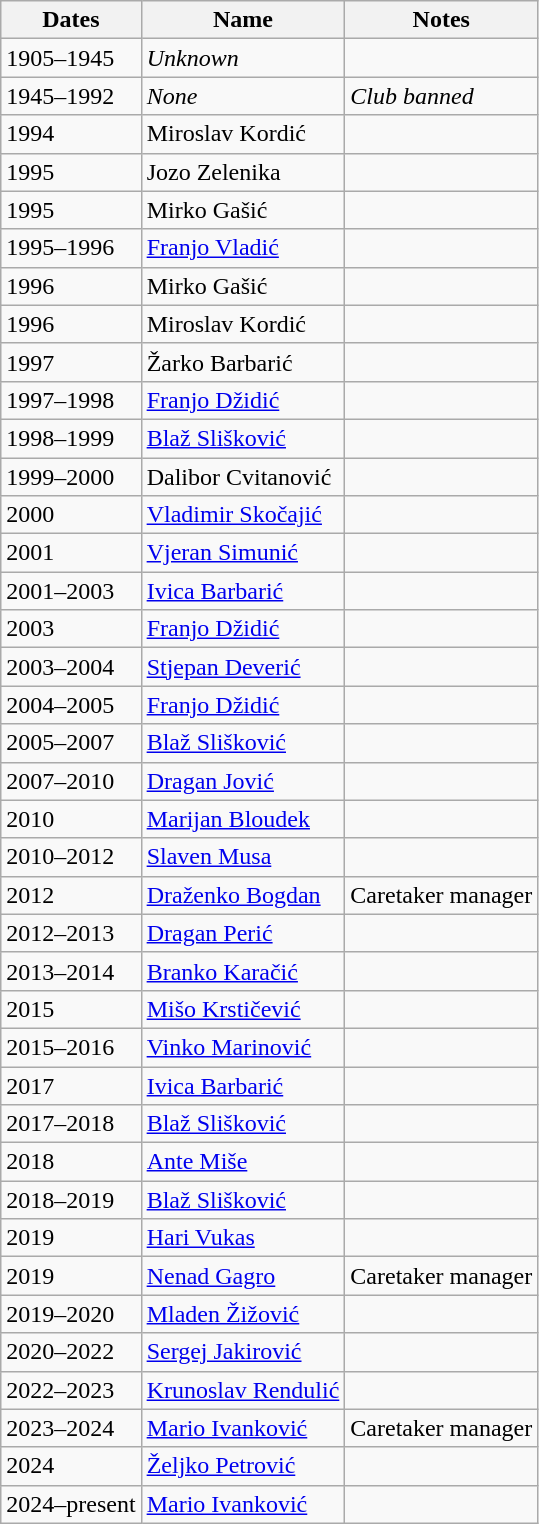<table class="wikitable">
<tr>
<th>Dates</th>
<th>Name</th>
<th>Notes</th>
</tr>
<tr>
<td>1905–1945</td>
<td><em>Unknown</em></td>
<td></td>
</tr>
<tr>
<td>1945–1992</td>
<td><em>None</em></td>
<td><em>Club banned</em></td>
</tr>
<tr>
<td>1994</td>
<td> Miroslav Kordić</td>
<td></td>
</tr>
<tr>
<td>1995</td>
<td> Jozo Zelenika</td>
<td></td>
</tr>
<tr>
<td>1995</td>
<td> Mirko Gašić</td>
<td></td>
</tr>
<tr>
<td>1995–1996</td>
<td> <a href='#'>Franjo Vladić</a></td>
<td></td>
</tr>
<tr>
<td>1996</td>
<td> Mirko Gašić</td>
<td></td>
</tr>
<tr>
<td>1996</td>
<td> Miroslav Kordić</td>
<td></td>
</tr>
<tr>
<td>1997</td>
<td> Žarko Barbarić</td>
<td></td>
</tr>
<tr>
<td>1997–1998</td>
<td> <a href='#'>Franjo Džidić</a></td>
<td></td>
</tr>
<tr>
<td>1998–1999</td>
<td> <a href='#'>Blaž Slišković</a></td>
<td></td>
</tr>
<tr>
<td>1999–2000</td>
<td> Dalibor Cvitanović</td>
<td></td>
</tr>
<tr>
<td>2000</td>
<td> <a href='#'>Vladimir Skočajić</a></td>
<td></td>
</tr>
<tr>
<td>2001</td>
<td> <a href='#'>Vjeran Simunić</a></td>
<td></td>
</tr>
<tr>
<td>2001–2003</td>
<td> <a href='#'>Ivica Barbarić</a></td>
<td></td>
</tr>
<tr>
<td>2003</td>
<td> <a href='#'>Franjo Džidić</a></td>
<td></td>
</tr>
<tr>
<td>2003–2004</td>
<td> <a href='#'>Stjepan Deverić</a></td>
<td></td>
</tr>
<tr>
<td>2004–2005</td>
<td> <a href='#'>Franjo Džidić</a></td>
<td></td>
</tr>
<tr>
<td>2005–2007</td>
<td> <a href='#'>Blaž Slišković</a></td>
<td></td>
</tr>
<tr>
<td>2007–2010</td>
<td> <a href='#'>Dragan Jović</a></td>
<td></td>
</tr>
<tr>
<td>2010</td>
<td> <a href='#'>Marijan Bloudek</a></td>
<td></td>
</tr>
<tr>
<td>2010–2012</td>
<td> <a href='#'>Slaven Musa</a></td>
<td></td>
</tr>
<tr>
<td>2012</td>
<td> <a href='#'>Draženko Bogdan</a></td>
<td>Caretaker manager</td>
</tr>
<tr>
<td>2012–2013</td>
<td>  <a href='#'>Dragan Perić</a></td>
<td></td>
</tr>
<tr>
<td>2013–2014</td>
<td> <a href='#'>Branko Karačić</a></td>
<td></td>
</tr>
<tr>
<td>2015</td>
<td> <a href='#'>Mišo Krstičević</a></td>
<td></td>
</tr>
<tr>
<td>2015–2016</td>
<td> <a href='#'>Vinko Marinović</a></td>
<td></td>
</tr>
<tr>
<td>2017</td>
<td> <a href='#'>Ivica Barbarić</a></td>
<td></td>
</tr>
<tr>
<td>2017–2018</td>
<td> <a href='#'>Blaž Slišković</a></td>
<td></td>
</tr>
<tr>
<td>2018</td>
<td> <a href='#'>Ante Miše</a></td>
<td></td>
</tr>
<tr>
<td>2018–2019</td>
<td> <a href='#'>Blaž Slišković</a></td>
<td></td>
</tr>
<tr>
<td>2019</td>
<td> <a href='#'>Hari Vukas</a></td>
<td></td>
</tr>
<tr>
<td>2019</td>
<td> <a href='#'>Nenad Gagro</a></td>
<td>Caretaker manager</td>
</tr>
<tr>
<td>2019–2020</td>
<td> <a href='#'>Mladen Žižović</a></td>
<td></td>
</tr>
<tr>
<td>2020–2022</td>
<td> <a href='#'>Sergej Jakirović</a></td>
<td></td>
</tr>
<tr>
<td>2022–2023</td>
<td> <a href='#'>Krunoslav Rendulić</a></td>
<td></td>
</tr>
<tr>
<td>2023–2024</td>
<td> <a href='#'>Mario Ivanković</a></td>
<td>Caretaker manager</td>
</tr>
<tr>
<td>2024</td>
<td> <a href='#'>Željko Petrović</a></td>
<td></td>
</tr>
<tr>
<td>2024–present</td>
<td> <a href='#'>Mario Ivanković</a></td>
<td></td>
</tr>
</table>
